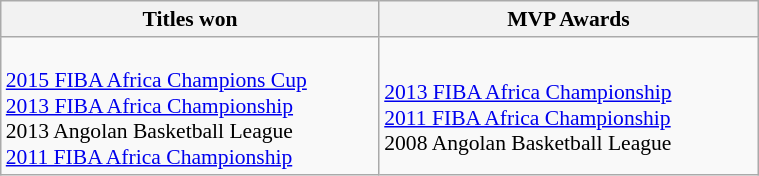<table class="wikitable" width=40% style="font-size:90%;">
<tr>
<th width=25%>Titles won</th>
<th width=25%>MVP Awards</th>
</tr>
<tr>
<td><br><a href='#'>2015 FIBA Africa Champions Cup</a><br>
<a href='#'>2013 FIBA Africa Championship</a><br>
2013 Angolan Basketball League<br>
<a href='#'>2011 FIBA Africa Championship</a></td>
<td><br><a href='#'>2013 FIBA Africa Championship</a><br>
<a href='#'>2011 FIBA Africa Championship</a><br>
2008 Angolan Basketball League</td>
</tr>
</table>
